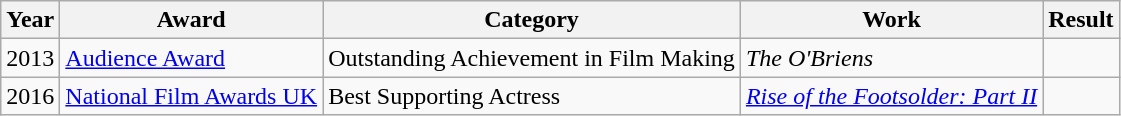<table class="wikitable sortable">
<tr>
<th>Year</th>
<th>Award</th>
<th>Category</th>
<th>Work</th>
<th>Result</th>
</tr>
<tr>
<td>2013</td>
<td><a href='#'>Audience Award</a></td>
<td>Outstanding Achievement in Film Making</td>
<td><em>The O'Briens</em></td>
<td></td>
</tr>
<tr>
<td>2016</td>
<td><a href='#'>National Film Awards UK</a></td>
<td>Best Supporting Actress</td>
<td><em><a href='#'>Rise of the Footsolder: Part II</a></em></td>
<td></td>
</tr>
</table>
